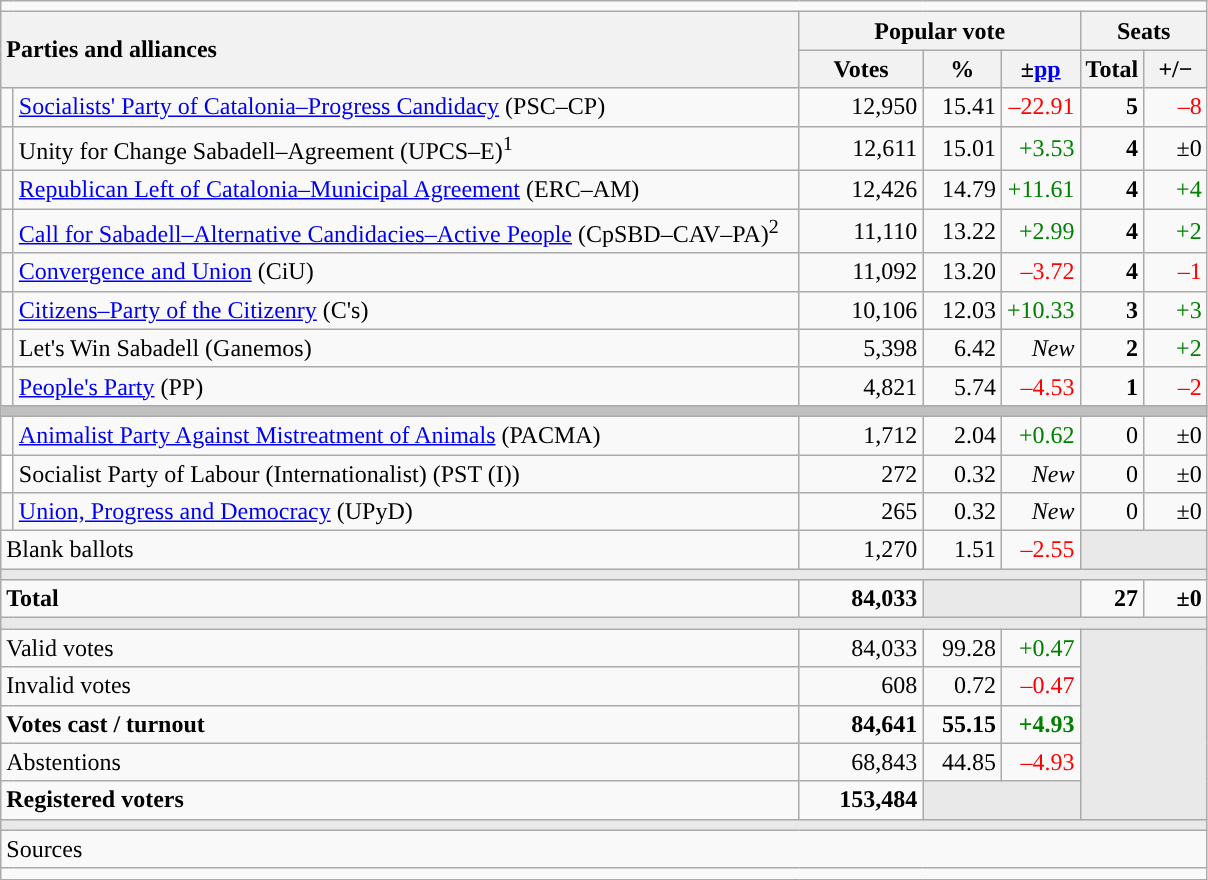<table class="wikitable" style="text-align:right;">
<tr>
<td colspan="7"></td>
</tr>
<tr>
<th style="text-align:left;" rowspan="2" colspan="2" width="525">Parties and alliances</th>
<th colspan="3">Popular vote</th>
<th colspan="2">Seats</th>
</tr>
<tr>
<th width="75">Votes</th>
<th width="45">%</th>
<th width="45">±<a href='#'>pp</a></th>
<th width="35">Total</th>
<th width="35">+/−</th>
</tr>
<tr>
<td width="1" style="color:inherit;background:"></td>
<td align="left"><a href='#'>Socialists' Party of Catalonia–Progress Candidacy</a> (PSC–CP)</td>
<td>12,950</td>
<td>15.41</td>
<td style="color:red;">–22.91</td>
<td><strong>5</strong></td>
<td style="color:red;">–8</td>
</tr>
<tr>
<td style="color:inherit;background:"></td>
<td align="left">Unity for Change Sabadell–Agreement (UPCS–E)<sup>1</sup></td>
<td>12,611</td>
<td>15.01</td>
<td style="color:green;">+3.53</td>
<td><strong>4</strong></td>
<td>±0</td>
</tr>
<tr>
<td style="color:inherit;background:"></td>
<td align="left"><a href='#'>Republican Left of Catalonia–Municipal Agreement</a> (ERC–AM)</td>
<td>12,426</td>
<td>14.79</td>
<td style="color:green;">+11.61</td>
<td><strong>4</strong></td>
<td style="color:green;">+4</td>
</tr>
<tr>
<td style="color:inherit;background:"></td>
<td align="left"><a href='#'>Call for Sabadell–Alternative Candidacies–Active People</a> (CpSBD–CAV–PA)<sup>2</sup></td>
<td>11,110</td>
<td>13.22</td>
<td style="color:green;">+2.99</td>
<td><strong>4</strong></td>
<td style="color:green;">+2</td>
</tr>
<tr>
<td style="color:inherit;background:"></td>
<td align="left"><a href='#'>Convergence and Union</a> (CiU)</td>
<td>11,092</td>
<td>13.20</td>
<td style="color:red;">–3.72</td>
<td><strong>4</strong></td>
<td style="color:red;">–1</td>
</tr>
<tr>
<td style="color:inherit;background:"></td>
<td align="left"><a href='#'>Citizens–Party of the Citizenry</a> (C's)</td>
<td>10,106</td>
<td>12.03</td>
<td style="color:green;">+10.33</td>
<td><strong>3</strong></td>
<td style="color:green;">+3</td>
</tr>
<tr>
<td style="color:inherit;background:"></td>
<td align="left">Let's Win Sabadell (Ganemos)</td>
<td>5,398</td>
<td>6.42</td>
<td><em>New</em></td>
<td><strong>2</strong></td>
<td style="color:green;">+2</td>
</tr>
<tr>
<td style="color:inherit;background:"></td>
<td align="left"><a href='#'>People's Party</a> (PP)</td>
<td>4,821</td>
<td>5.74</td>
<td style="color:red;">–4.53</td>
<td><strong>1</strong></td>
<td style="color:red;">–2</td>
</tr>
<tr>
<td colspan="7" style="color:inherit;background:#C0C0C0"></td>
</tr>
<tr>
<td style="color:inherit;background:"></td>
<td align="left"><a href='#'>Animalist Party Against Mistreatment of Animals</a> (PACMA)</td>
<td>1,712</td>
<td>2.04</td>
<td style="color:green;">+0.62</td>
<td>0</td>
<td>±0</td>
</tr>
<tr>
<td bgcolor="white"></td>
<td align="left">Socialist Party of Labour (Internationalist) (PST (I))</td>
<td>272</td>
<td>0.32</td>
<td><em>New</em></td>
<td>0</td>
<td>±0</td>
</tr>
<tr>
<td style="color:inherit;background:"></td>
<td align="left"><a href='#'>Union, Progress and Democracy</a> (UPyD)</td>
<td>265</td>
<td>0.32</td>
<td><em>New</em></td>
<td>0</td>
<td>±0</td>
</tr>
<tr>
<td align="left" colspan="2">Blank ballots</td>
<td>1,270</td>
<td>1.51</td>
<td style="color:red;">–2.55</td>
<td style="color:inherit;background:#E9E9E9" colspan="2"></td>
</tr>
<tr>
<td colspan="7" style="color:inherit;background:#E9E9E9"></td>
</tr>
<tr style="font-weight:bold;">
<td align="left" colspan="2">Total</td>
<td>84,033</td>
<td bgcolor="#E9E9E9" colspan="2"></td>
<td>27</td>
<td>±0</td>
</tr>
<tr>
<td colspan="7" style="color:inherit;background:#E9E9E9"></td>
</tr>
<tr>
<td align="left" colspan="2">Valid votes</td>
<td>84,033</td>
<td>99.28</td>
<td style="color:green;">+0.47</td>
<td bgcolor="#E9E9E9" colspan="2" rowspan="5"></td>
</tr>
<tr>
<td align="left" colspan="2">Invalid votes</td>
<td>608</td>
<td>0.72</td>
<td style="color:red;">–0.47</td>
</tr>
<tr style="font-weight:bold;">
<td align="left" colspan="2">Votes cast / turnout</td>
<td>84,641</td>
<td>55.15</td>
<td style="color:green;">+4.93</td>
</tr>
<tr>
<td align="left" colspan="2">Abstentions</td>
<td>68,843</td>
<td>44.85</td>
<td style="color:red;">–4.93</td>
</tr>
<tr style="font-weight:bold;">
<td align="left" colspan="2">Registered voters</td>
<td>153,484</td>
<td bgcolor="#E9E9E9" colspan="2"></td>
</tr>
<tr>
<td colspan="7" style="color:inherit;background:#E9E9E9"></td>
</tr>
<tr>
<td align="left" colspan="7">Sources</td>
</tr>
<tr>
<td colspan="7" style="text-align:left; max-width:790px;"></td>
</tr>
</table>
